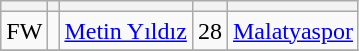<table class="wikitable sortable" style="text-align: center">
<tr>
<th></th>
<th></th>
<th></th>
<th></th>
<th></th>
</tr>
<tr>
<td>FW</td>
<td></td>
<td><a href='#'>Metin Yıldız</a></td>
<td>28</td>
<td><a href='#'>Malatyaspor</a></td>
</tr>
<tr>
</tr>
</table>
